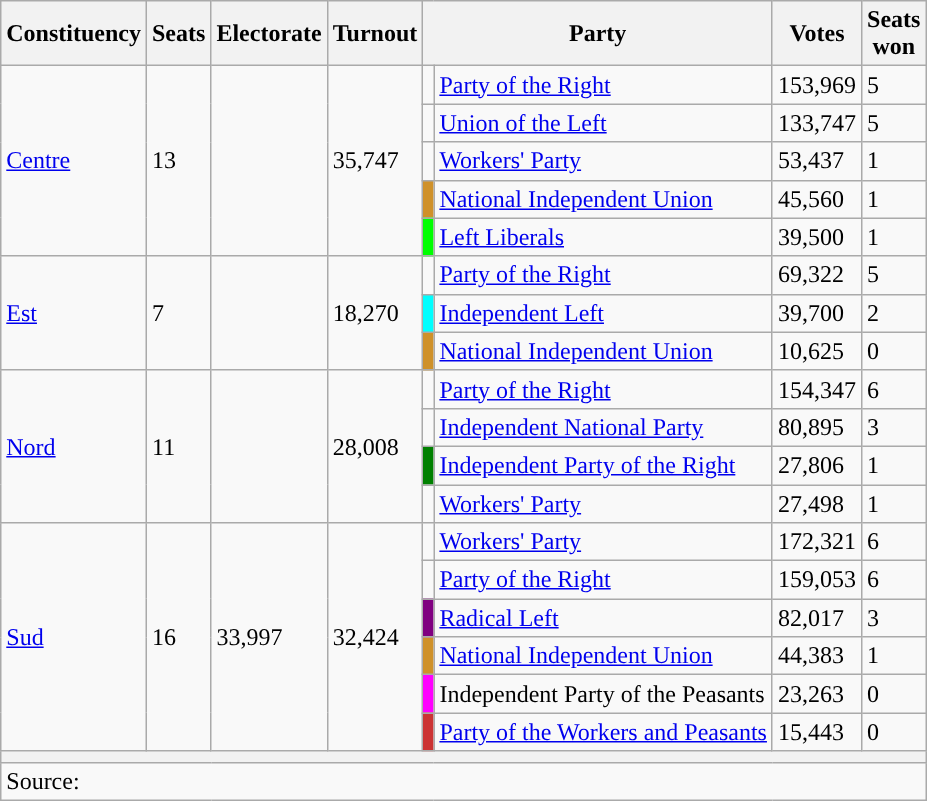<table class="wikitable">
<tr>
<th>Constituency</th>
<th>Seats</th>
<th>Electorate</th>
<th>Turnout</th>
<th colspan="2">Party</th>
<th>Votes</th>
<th>Seats<br>won</th>
</tr>
<tr>
<td rowspan="5"><a href='#'>Centre</a></td>
<td rowspan="5">13</td>
<td rowspan="5"></td>
<td rowspan="5">35,747</td>
<td></td>
<td><a href='#'>Party of the Right</a></td>
<td>153,969</td>
<td>5</td>
</tr>
<tr>
<td></td>
<td><a href='#'>Union of the Left</a></td>
<td>133,747</td>
<td>5</td>
</tr>
<tr>
<td></td>
<td><a href='#'>Workers' Party</a></td>
<td>53,437</td>
<td>1</td>
</tr>
<tr>
<td bgcolor=#CF912A></td>
<td><a href='#'>National Independent Union</a></td>
<td>45,560</td>
<td>1</td>
</tr>
<tr>
<td style="color:inherit;background:#00FF00"></td>
<td><a href='#'>Left Liberals</a></td>
<td>39,500</td>
<td>1</td>
</tr>
<tr>
<td rowspan="3"><a href='#'>Est</a></td>
<td rowspan="3">7</td>
<td rowspan="3"></td>
<td rowspan="3">18,270</td>
<td></td>
<td><a href='#'>Party of the Right</a></td>
<td>69,322</td>
<td>5</td>
</tr>
<tr>
<td style="color:inherit;background:#00FFFF"></td>
<td><a href='#'>Independent Left</a></td>
<td>39,700</td>
<td>2</td>
</tr>
<tr>
<td style="color:inherit;background:#CF912A"></td>
<td><a href='#'>National Independent Union</a></td>
<td>10,625</td>
<td>0</td>
</tr>
<tr>
<td rowspan="4"><a href='#'>Nord</a></td>
<td rowspan="4">11</td>
<td rowspan="4"></td>
<td rowspan="4">28,008</td>
<td></td>
<td><a href='#'>Party of the Right</a></td>
<td>154,347</td>
<td>6</td>
</tr>
<tr>
<td></td>
<td><a href='#'>Independent National Party</a></td>
<td>80,895</td>
<td>3</td>
</tr>
<tr>
<td style="color:inherit;background:#008000"></td>
<td><a href='#'>Independent Party of the Right</a></td>
<td>27,806</td>
<td>1</td>
</tr>
<tr>
<td></td>
<td><a href='#'>Workers' Party</a></td>
<td>27,498</td>
<td>1</td>
</tr>
<tr>
<td rowspan="6"><a href='#'>Sud</a></td>
<td rowspan="6">16</td>
<td rowspan="6">33,997</td>
<td rowspan="6">32,424</td>
<td></td>
<td><a href='#'>Workers' Party</a></td>
<td>172,321</td>
<td>6</td>
</tr>
<tr>
<td></td>
<td><a href='#'>Party of the Right</a></td>
<td>159,053</td>
<td>6</td>
</tr>
<tr>
<td style="color:inherit;background:#800080"></td>
<td><a href='#'>Radical Left</a></td>
<td>82,017</td>
<td>3</td>
</tr>
<tr>
<td style="color:inherit;background:#CF912A"></td>
<td><a href='#'>National Independent Union</a></td>
<td>44,383</td>
<td>1</td>
</tr>
<tr>
<td style="color:inherit;background:#FF00FF"></td>
<td>Independent Party of the Peasants</td>
<td>23,263</td>
<td>0</td>
</tr>
<tr>
<td style="color:inherit;background:#CC3333"></td>
<td><a href='#'>Party of the Workers and Peasants</a></td>
<td>15,443</td>
<td>0</td>
</tr>
<tr>
<th colspan="8"></th>
</tr>
<tr>
<td colspan="8">Source: </td>
</tr>
</table>
